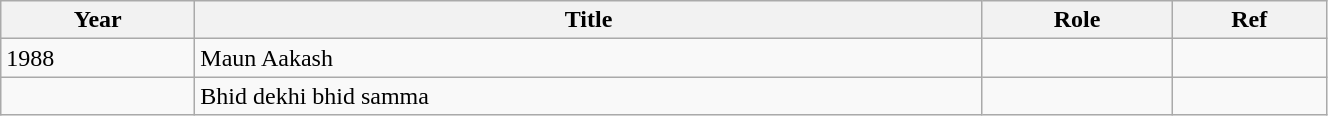<table class="wikitable" style="width:70%">
<tr>
<th>Year</th>
<th>Title</th>
<th>Role</th>
<th>Ref</th>
</tr>
<tr>
<td>1988</td>
<td>Maun Aakash</td>
<td></td>
<td></td>
</tr>
<tr>
<td></td>
<td>Bhid dekhi bhid samma</td>
<td></td>
<td></td>
</tr>
</table>
